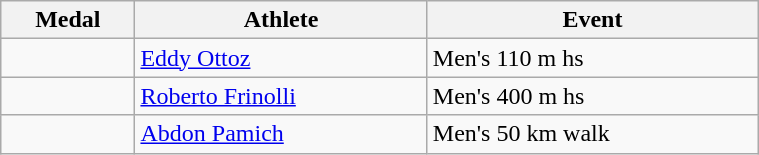<table class="wikitable" style="width:40%; font-size:100%; text-align:left;">
<tr>
<th>Medal</th>
<th>Athlete</th>
<th>Event</th>
</tr>
<tr>
<td align = center></td>
<td><a href='#'>Eddy Ottoz</a></td>
<td>Men's 110 m hs</td>
</tr>
<tr>
<td align = center></td>
<td><a href='#'>Roberto Frinolli</a></td>
<td>Men's 400 m hs</td>
</tr>
<tr>
<td align = center></td>
<td><a href='#'>Abdon Pamich</a></td>
<td>Men's 50 km walk</td>
</tr>
</table>
